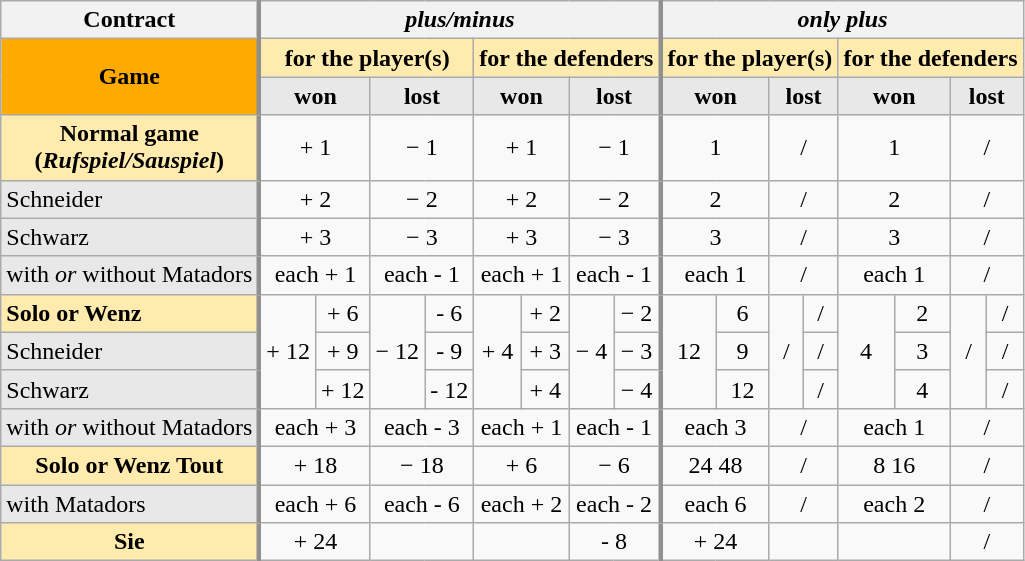<table class="wikitable float-right" style="text-align:center;">
<tr class="hintergrundfarbe6">
<th style="border-right: medium solid; border-right-color: #909090;">Contract</th>
<th colspan="8" style="border-right: medium solid; border-right-color: #909090;"><em>plus/minus</em></th>
<th colspan="8"><em>only plus</em></th>
</tr>
<tr>
<th rowspan="2" style="background:#FFAA00; border-right: medium solid; border-right-color: #909090;">Game</th>
<th colspan="4" style="background:#FFEBAD;">for the player(s)</th>
<th colspan="4" style="background:#FFEBAD; border-right: medium solid; border-right-color: #909090;">for the defenders</th>
<th colspan="4" style="background:#FFEBAD;">for the player(s)</th>
<th colspan="4" style="background:#FFEBAD;">for the defenders</th>
</tr>
<tr>
<th colspan="2" style="background:#E8E8E8;">won</th>
<th colspan="2" style="background:#E8E8E8;">lost</th>
<th colspan="2" style="background:#E8E8E8;">won</th>
<th colspan="2" style="background:#E8E8E8; border-right: medium solid; border-right-color: #909090;">lost</th>
<th colspan="2" style="background:#E8E8E8;">won</th>
<th colspan="2" style="background:#E8E8E8;">lost</th>
<th colspan="2" style="background:#E8E8E8;">won</th>
<th colspan="2" style="background:#E8E8E8;">lost</th>
</tr>
<tr>
<th style="background: #FFEBAD; border-right: medium solid; border-right-color: #909090;">Normal game<br>(<em>Rufspiel/Sauspiel</em>)</th>
<td colspan="2">+ 1</td>
<td colspan="2">− 1</td>
<td colspan="2">+ 1</td>
<td colspan="2" style="border-right: medium solid; border-right-color:#909090">− 1</td>
<td colspan="2">1</td>
<td colspan="2">/</td>
<td colspan="2">1</td>
<td colspan="2">/</td>
</tr>
<tr>
<td style="background: #E8E8E8; border-right: medium solid; border-right-color:#909090; text-align:left;">Schneider</td>
<td colspan="2">+ 2</td>
<td colspan="2">− 2</td>
<td colspan="2">+ 2</td>
<td colspan="2" style="border-right: medium solid; border-right-color:#909090">− 2</td>
<td colspan="2">2</td>
<td colspan="2">/</td>
<td colspan="2">2</td>
<td colspan="2">/</td>
</tr>
<tr>
<td style="background: #E8E8E8; border-right: medium solid; border-right-color:#909090; text-align:left;">Schwarz</td>
<td colspan="2">+ 3</td>
<td colspan="2">− 3</td>
<td colspan="2">+ 3</td>
<td colspan="2" style="border-right: medium solid; border-right-color:#909090">− 3</td>
<td colspan="2">3</td>
<td colspan="2">/</td>
<td colspan="2">3</td>
<td colspan="2">/</td>
</tr>
<tr>
<td style="background: #E8E8E8; border-right: medium solid; border-right-color:#909090; text-align:left;">with <em>or</em> without Matadors</td>
<td colspan="2">each + 1</td>
<td colspan="2">each - 1</td>
<td colspan="2">each + 1</td>
<td colspan="2" style="border-right: medium solid; border-right-color:#909090">each - 1</td>
<td colspan="2">each 1</td>
<td colspan="2">/</td>
<td colspan="2">each 1</td>
<td colspan="2">/</td>
</tr>
<tr>
<th style="background: #FFEBAD; border-right: medium solid; border-right-color: #909090; text-align: left;">Solo or Wenz</th>
<td rowspan="3">+ 12</td>
<td>+ 6</td>
<td rowspan="3">− 12</td>
<td>- 6</td>
<td rowspan="3">+ 4</td>
<td>+ 2</td>
<td rowspan="3">− 4</td>
<td style="border-right: medium solid; border-right-color:#909090">− 2</td>
<td rowspan="3">12</td>
<td>6</td>
<td rowspan="3">/</td>
<td>/</td>
<td rowspan="3">4</td>
<td>2</td>
<td rowspan="3">/</td>
<td>/</td>
</tr>
<tr>
<td style="background: #E8E8E8; border-right: medium solid; border-right-color:#909090; text-align:left;">Schneider</td>
<td>+ 9</td>
<td>- 9</td>
<td>+ 3</td>
<td style="border-right: medium solid; border-right-color:#909090">− 3</td>
<td>9</td>
<td>/</td>
<td>3</td>
<td>/</td>
</tr>
<tr>
<td style="background: #E8E8E8; border-right: medium solid; border-right-color:#909090; text-align:left;">Schwarz</td>
<td>+ 12</td>
<td>- 12</td>
<td>+ 4</td>
<td style="border-right: medium solid; border-right-color:#909090">− 4</td>
<td>12</td>
<td>/</td>
<td>4</td>
<td>/</td>
</tr>
<tr>
<td style="background: #E8E8E8; border-right: medium solid; border-right-color:#909090; text-align:left;">with <em>or</em> without Matadors</td>
<td colspan="2">each + 3</td>
<td colspan="2">each - 3</td>
<td colspan="2">each + 1</td>
<td colspan="2" style="border-right: medium solid; border-right-color:#909090">each - 1</td>
<td colspan="2">each 3</td>
<td colspan="2">/</td>
<td colspan="2">each 1</td>
<td colspan="2">/</td>
</tr>
<tr>
<th style="background: #FFEBAD; border-right: medium solid; border-right-color: #909090;">Solo or Wenz Tout</th>
<td colspan="2">+ 18</td>
<td colspan="2">− 18</td>
<td colspan="2">+ 6</td>
<td colspan="2" style="border-right: medium solid; border-right-color:#909090">− 6</td>
<td colspan="2"><span>24</span> 48</td>
<td colspan="2"><span>/</span></td>
<td colspan="2"><span>8</span> 16</td>
<td colspan="2"><span>/</span></td>
</tr>
<tr>
<td style="background: #E8E8E8; border-right: medium solid; border-right-color:#909090; text-align:left;">with Matadors</td>
<td colspan="2"><span>each + 6</span></td>
<td colspan="2"><span>each - 6</span></td>
<td colspan="2"><span>each + 2</span></td>
<td colspan="2" style="border-right: medium solid; border-right-color:#909090"><span>each - 2</span></td>
<td colspan="2"><span>each 6</span></td>
<td colspan="2"><span>/</span></td>
<td colspan="2"><span>each 2</span></td>
<td colspan="2"><span>/</span></td>
</tr>
<tr>
<th style="background: #FFEBAD; border-right: medium solid; border-right-color: #909090;">Sie</th>
<td colspan="2">+ 24</td>
<td colspan="2"></td>
<td colspan="2"></td>
<td colspan="2" style="border-right: medium solid; border-right-color:#909090">- 8</td>
<td colspan="2">+ 24</td>
<td colspan="2"></td>
<td colspan="2"></td>
<td colspan="2">/</td>
</tr>
</table>
